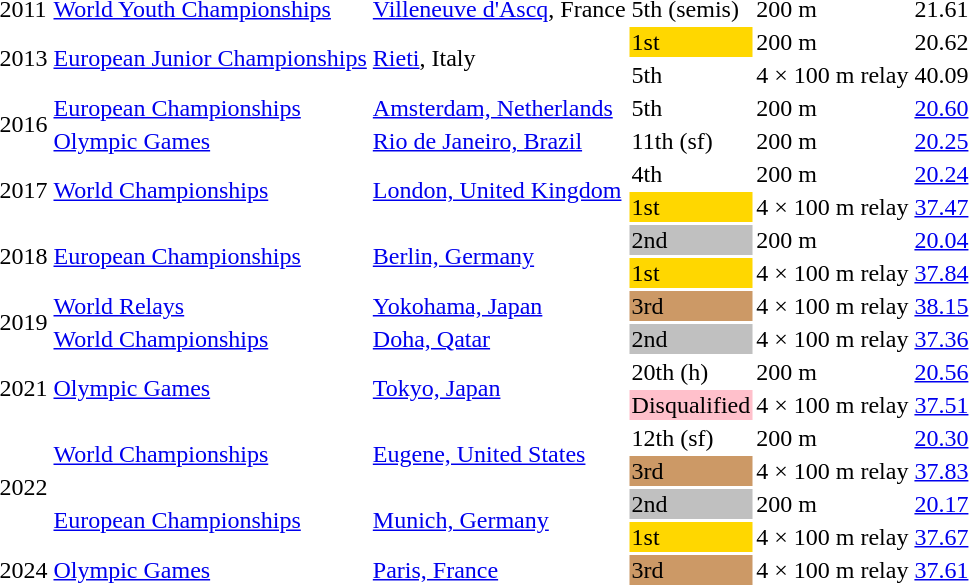<table>
<tr>
<td>2011</td>
<td><a href='#'>World Youth Championships</a></td>
<td><a href='#'>Villeneuve d'Ascq</a>, France</td>
<td>5th (semis)</td>
<td>200 m</td>
<td>21.61</td>
</tr>
<tr>
<td rowspan=2>2013</td>
<td rowspan=2><a href='#'>European Junior Championships</a></td>
<td rowspan=2><a href='#'>Rieti</a>, Italy</td>
<td bgcolor=gold>1st</td>
<td>200 m</td>
<td>20.62</td>
</tr>
<tr>
<td>5th</td>
<td>4 × 100 m relay</td>
<td>40.09</td>
</tr>
<tr>
<td rowspan=2>2016</td>
<td><a href='#'>European Championships</a></td>
<td><a href='#'>Amsterdam, Netherlands</a></td>
<td>5th</td>
<td>200 m</td>
<td><a href='#'>20.60</a></td>
</tr>
<tr>
<td><a href='#'>Olympic Games</a></td>
<td><a href='#'>Rio de Janeiro, Brazil</a></td>
<td>11th (sf)</td>
<td>200 m</td>
<td><a href='#'>20.25</a></td>
</tr>
<tr>
<td rowspan=2>2017</td>
<td rowspan=2><a href='#'>World Championships</a></td>
<td rowspan=2><a href='#'>London, United Kingdom</a></td>
<td>4th</td>
<td>200 m</td>
<td><a href='#'>20.24</a></td>
</tr>
<tr>
<td bgcolor=gold>1st</td>
<td>4 × 100 m relay</td>
<td><a href='#'>37.47</a></td>
</tr>
<tr>
<td rowspan=2>2018</td>
<td rowspan=2><a href='#'>European Championships</a></td>
<td rowspan=2><a href='#'>Berlin, Germany</a></td>
<td bgcolor=silver>2nd</td>
<td>200 m</td>
<td><a href='#'>20.04</a></td>
</tr>
<tr>
<td bgcolor=gold>1st</td>
<td>4 × 100 m relay</td>
<td><a href='#'>37.84</a></td>
</tr>
<tr>
<td rowspan=2>2019</td>
<td><a href='#'>World Relays</a></td>
<td><a href='#'>Yokohama, Japan</a></td>
<td bgcolor=cc9966>3rd</td>
<td>4 × 100 m relay</td>
<td><a href='#'>38.15</a></td>
</tr>
<tr>
<td><a href='#'>World Championships</a></td>
<td><a href='#'>Doha, Qatar</a></td>
<td bgcolor=silver>2nd</td>
<td>4 × 100 m relay</td>
<td><a href='#'>37.36</a></td>
</tr>
<tr>
<td rowspan=2>2021</td>
<td rowspan=2><a href='#'>Olympic Games</a></td>
<td rowspan=2><a href='#'>Tokyo, Japan</a></td>
<td>20th (h)</td>
<td>200 m</td>
<td><a href='#'>20.56</a></td>
</tr>
<tr>
<td bgcolor=pink>Disqualified</td>
<td>4 × 100 m relay</td>
<td><a href='#'>37.51</a></td>
</tr>
<tr>
<td rowspan=4>2022</td>
<td rowspan=2><a href='#'>World Championships</a></td>
<td rowspan=2><a href='#'>Eugene, United States</a></td>
<td>12th (sf)</td>
<td>200 m</td>
<td><a href='#'>20.30</a></td>
</tr>
<tr>
<td bgcolor=cc9966>3rd</td>
<td>4 × 100 m relay</td>
<td><a href='#'>37.83</a></td>
</tr>
<tr>
<td rowspan=2><a href='#'>European Championships</a></td>
<td rowspan=2><a href='#'>Munich, Germany</a></td>
<td bgcolor=silver>2nd</td>
<td>200 m</td>
<td><a href='#'>20.17</a></td>
</tr>
<tr>
<td bgcolor=gold>1st</td>
<td>4 × 100 m relay</td>
<td><a href='#'>37.67</a></td>
</tr>
<tr>
<td>2024</td>
<td><a href='#'>Olympic Games</a></td>
<td><a href='#'>Paris, France</a></td>
<td bgcolor=cc9966>3rd</td>
<td>4 × 100 m relay</td>
<td><a href='#'>37.61</a></td>
</tr>
</table>
